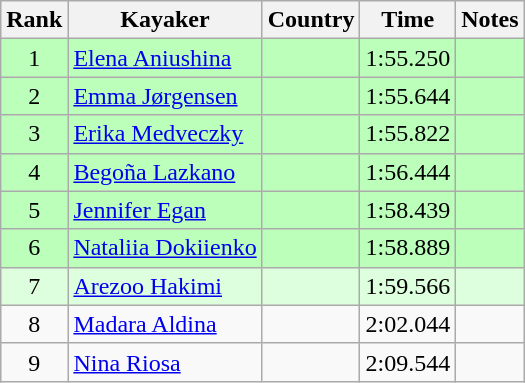<table class="wikitable" style="text-align:center">
<tr>
<th>Rank</th>
<th>Kayaker</th>
<th>Country</th>
<th>Time</th>
<th>Notes</th>
</tr>
<tr bgcolor=bbffbb>
<td>1</td>
<td align="left"><a href='#'>Elena Aniushina</a></td>
<td align="left"></td>
<td>1:55.250</td>
<td></td>
</tr>
<tr bgcolor=bbffbb>
<td>2</td>
<td align="left"><a href='#'>Emma Jørgensen</a></td>
<td align="left"></td>
<td>1:55.644</td>
<td></td>
</tr>
<tr bgcolor=bbffbb>
<td>3</td>
<td align="left"><a href='#'>Erika Medveczky</a></td>
<td align="left"></td>
<td>1:55.822</td>
<td></td>
</tr>
<tr bgcolor=bbffbb>
<td>4</td>
<td align="left"><a href='#'>Begoña Lazkano</a></td>
<td align="left"></td>
<td>1:56.444</td>
<td></td>
</tr>
<tr bgcolor=bbffbb>
<td>5</td>
<td align="left"><a href='#'>Jennifer Egan</a></td>
<td align="left"></td>
<td>1:58.439</td>
<td></td>
</tr>
<tr bgcolor=bbffbb>
<td>6</td>
<td align="left"><a href='#'>Nataliia Dokiienko</a></td>
<td align="left"></td>
<td>1:58.889</td>
<td></td>
</tr>
<tr bgcolor=ddffdd>
<td>7</td>
<td align="left"><a href='#'>Arezoo Hakimi</a></td>
<td align="left"></td>
<td>1:59.566</td>
<td></td>
</tr>
<tr>
<td>8</td>
<td align="left"><a href='#'>Madara Aldina</a></td>
<td align="left"></td>
<td>2:02.044</td>
<td></td>
</tr>
<tr>
<td>9</td>
<td align="left"><a href='#'>Nina Riosa</a></td>
<td align="left"></td>
<td>2:09.544</td>
<td></td>
</tr>
</table>
